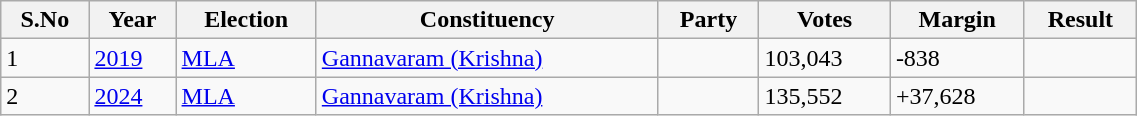<table class="wikitable"  width="60%">
<tr>
<th>S.No</th>
<th>Year</th>
<th>Election</th>
<th>Constituency</th>
<th>Party</th>
<th>Votes</th>
<th>Margin</th>
<th>Result</th>
</tr>
<tr>
<td>1</td>
<td><a href='#'>2019</a></td>
<td><a href='#'>MLA</a></td>
<td><a href='#'>Gannavaram (Krishna)</a></td>
<td></td>
<td>103,043</td>
<td>-838</td>
<td></td>
</tr>
<tr>
<td>2</td>
<td><a href='#'>2024</a></td>
<td><a href='#'>MLA</a></td>
<td><a href='#'>Gannavaram (Krishna)</a></td>
<td></td>
<td>135,552</td>
<td>+37,628</td>
<td></td>
</tr>
</table>
